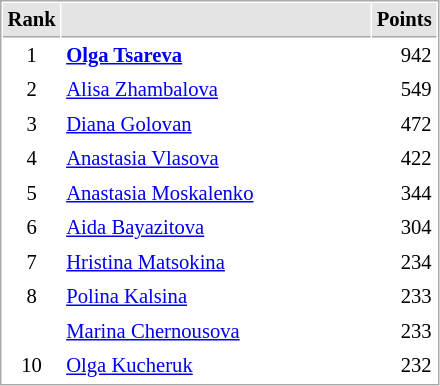<table cellspacing="1" cellpadding="3" style="border:1px solid #AAAAAA;font-size:86%">
<tr style="background-color: #E4E4E4;">
<th style="border-bottom:1px solid #AAAAAA" width=10>Rank</th>
<th style="border-bottom:1px solid #AAAAAA" width=200></th>
<th style="border-bottom:1px solid #AAAAAA" width=20 align=right>Points</th>
</tr>
<tr>
<td align=center>1</td>
<td> <strong><a href='#'>Olga Tsareva</a></strong></td>
<td align=right>942</td>
</tr>
<tr>
<td align=center>2</td>
<td> <a href='#'>Alisa Zhambalova</a></td>
<td align=right>549</td>
</tr>
<tr>
<td align=center>3</td>
<td> <a href='#'>Diana Golovan</a></td>
<td align=right>472</td>
</tr>
<tr>
<td align=center>4</td>
<td> <a href='#'>Anastasia Vlasova</a></td>
<td align=right>422</td>
</tr>
<tr>
<td align=center>5</td>
<td> <a href='#'>Anastasia Moskalenko</a></td>
<td align=right>344</td>
</tr>
<tr>
<td align=center>6</td>
<td> <a href='#'>Aida Bayazitova</a></td>
<td align=right>304</td>
</tr>
<tr>
<td align=center>7</td>
<td> <a href='#'>Hristina Matsokina</a></td>
<td align=right>234</td>
</tr>
<tr>
<td align=center>8</td>
<td> <a href='#'>Polina Kalsina</a></td>
<td align=right>233</td>
</tr>
<tr>
<td align=center></td>
<td> <a href='#'>Marina Chernousova</a></td>
<td align=right>233</td>
</tr>
<tr>
<td align=center>10</td>
<td> <a href='#'>Olga Kucheruk</a></td>
<td align=right>232</td>
</tr>
</table>
